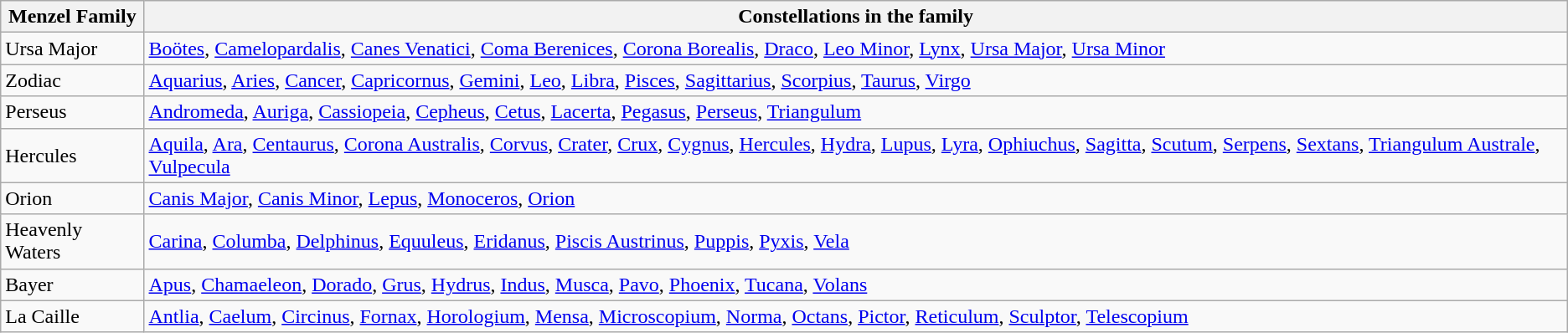<table class="wikitable">
<tr>
<th>Menzel Family</th>
<th>Constellations in the family</th>
</tr>
<tr>
<td>Ursa Major</td>
<td><a href='#'>Boötes</a>, <a href='#'>Camelopardalis</a>, <a href='#'>Canes Venatici</a>, <a href='#'>Coma Berenices</a>, <a href='#'>Corona Borealis</a>, <a href='#'>Draco</a>, <a href='#'>Leo Minor</a>, <a href='#'>Lynx</a>, <a href='#'>Ursa Major</a>, <a href='#'>Ursa Minor</a></td>
</tr>
<tr>
<td>Zodiac</td>
<td><a href='#'>Aquarius</a>, <a href='#'>Aries</a>, <a href='#'>Cancer</a>, <a href='#'>Capricornus</a>, <a href='#'>Gemini</a>, <a href='#'>Leo</a>, <a href='#'>Libra</a>, <a href='#'>Pisces</a>, <a href='#'>Sagittarius</a>, <a href='#'>Scorpius</a>, <a href='#'>Taurus</a>, <a href='#'>Virgo</a></td>
</tr>
<tr>
<td>Perseus</td>
<td><a href='#'>Andromeda</a>, <a href='#'>Auriga</a>, <a href='#'>Cassiopeia</a>, <a href='#'>Cepheus</a>, <a href='#'>Cetus</a>, <a href='#'>Lacerta</a>, <a href='#'>Pegasus</a>, <a href='#'>Perseus</a>, <a href='#'>Triangulum</a></td>
</tr>
<tr>
<td>Hercules</td>
<td><a href='#'>Aquila</a>, <a href='#'>Ara</a>, <a href='#'>Centaurus</a>, <a href='#'>Corona Australis</a>, <a href='#'>Corvus</a>, <a href='#'>Crater</a>, <a href='#'>Crux</a>, <a href='#'>Cygnus</a>, <a href='#'>Hercules</a>, <a href='#'>Hydra</a>, <a href='#'>Lupus</a>, <a href='#'>Lyra</a>, <a href='#'>Ophiuchus</a>, <a href='#'>Sagitta</a>, <a href='#'>Scutum</a>, <a href='#'>Serpens</a>, <a href='#'>Sextans</a>, <a href='#'>Triangulum Australe</a>, <a href='#'>Vulpecula</a></td>
</tr>
<tr>
<td>Orion</td>
<td><a href='#'>Canis Major</a>, <a href='#'>Canis Minor</a>, <a href='#'>Lepus</a>, <a href='#'>Monoceros</a>, <a href='#'>Orion</a></td>
</tr>
<tr>
<td>Heavenly Waters</td>
<td><a href='#'>Carina</a>, <a href='#'>Columba</a>, <a href='#'>Delphinus</a>, <a href='#'>Equuleus</a>, <a href='#'>Eridanus</a>, <a href='#'>Piscis Austrinus</a>, <a href='#'>Puppis</a>, <a href='#'>Pyxis</a>, <a href='#'>Vela</a></td>
</tr>
<tr>
<td>Bayer</td>
<td><a href='#'>Apus</a>, <a href='#'>Chamaeleon</a>, <a href='#'>Dorado</a>, <a href='#'>Grus</a>, <a href='#'>Hydrus</a>, <a href='#'>Indus</a>, <a href='#'>Musca</a>, <a href='#'>Pavo</a>, <a href='#'>Phoenix</a>, <a href='#'>Tucana</a>, <a href='#'>Volans</a></td>
</tr>
<tr>
<td>La Caille</td>
<td><a href='#'>Antlia</a>, <a href='#'>Caelum</a>, <a href='#'>Circinus</a>, <a href='#'>Fornax</a>, <a href='#'>Horologium</a>, <a href='#'>Mensa</a>, <a href='#'>Microscopium</a>, <a href='#'>Norma</a>, <a href='#'>Octans</a>, <a href='#'>Pictor</a>, <a href='#'>Reticulum</a>, <a href='#'>Sculptor</a>, <a href='#'>Telescopium</a></td>
</tr>
</table>
